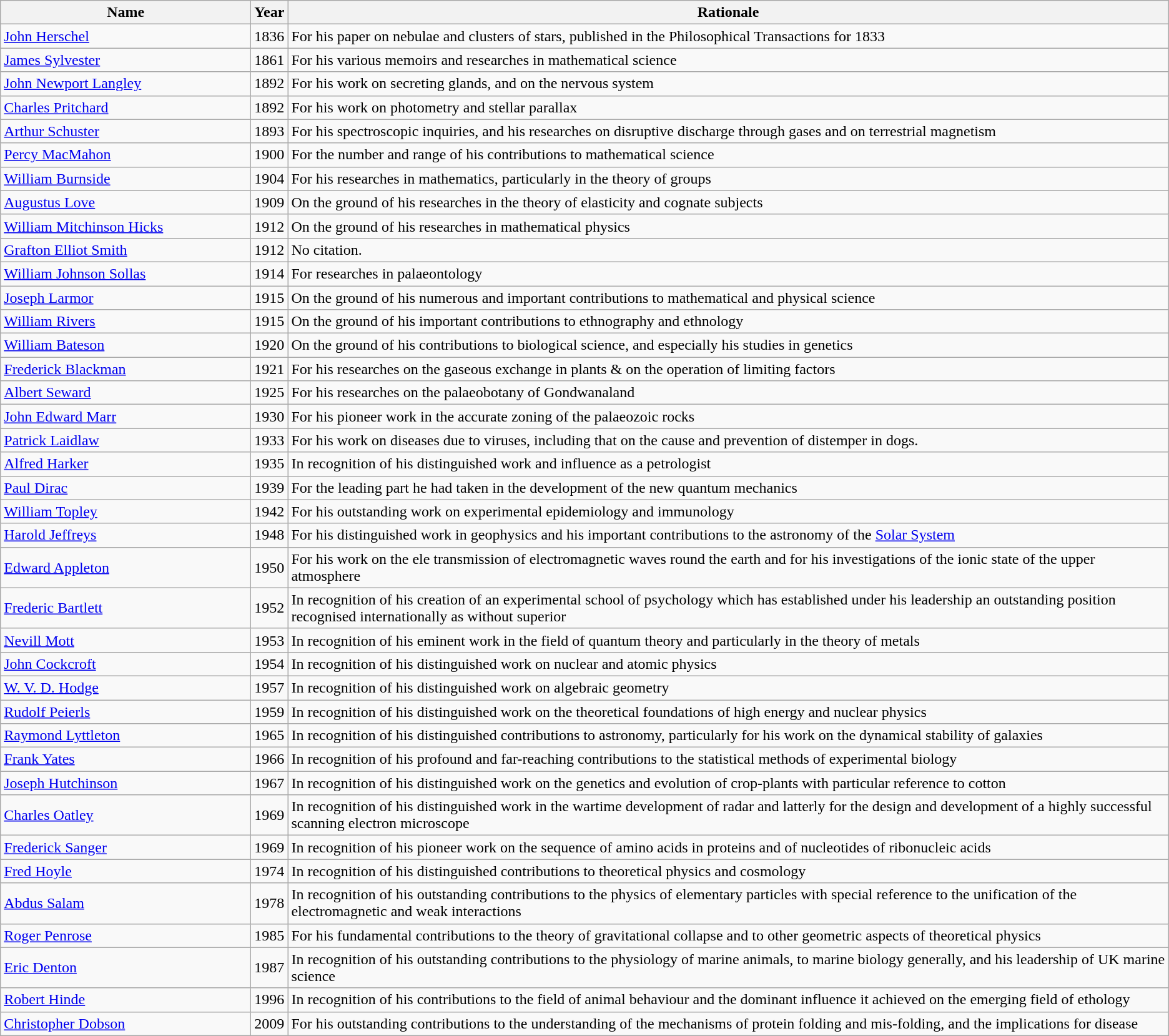<table class="wikitable" style="align:left;">
<tr>
<th style="width:260px;">Name</th>
<th>Year</th>
<th>Rationale</th>
</tr>
<tr>
<td><a href='#'>John Herschel</a></td>
<td>1836</td>
<td>For his paper on nebulae and clusters of stars, published in the Philosophical Transactions for 1833</td>
</tr>
<tr>
<td><a href='#'>James Sylvester</a></td>
<td>1861</td>
<td>For his various memoirs and researches in mathematical science</td>
</tr>
<tr>
<td><a href='#'>John Newport Langley</a></td>
<td>1892</td>
<td>For his work on secreting glands, and on the nervous system</td>
</tr>
<tr>
<td><a href='#'>Charles Pritchard</a></td>
<td>1892</td>
<td>For his work on photometry and stellar parallax</td>
</tr>
<tr>
<td><a href='#'>Arthur Schuster</a></td>
<td>1893</td>
<td>For his spectroscopic inquiries, and his researches on disruptive discharge through gases and on terrestrial magnetism</td>
</tr>
<tr>
<td><a href='#'>Percy MacMahon</a></td>
<td>1900</td>
<td>For the number and range of his contributions to mathematical science</td>
</tr>
<tr>
<td><a href='#'>William Burnside</a></td>
<td>1904</td>
<td>For his researches in mathematics, particularly in the theory of groups</td>
</tr>
<tr>
<td><a href='#'>Augustus Love</a></td>
<td>1909</td>
<td>On the ground of his researches in the theory of elasticity and cognate subjects</td>
</tr>
<tr>
<td><a href='#'>William Mitchinson Hicks</a></td>
<td>1912</td>
<td>On the ground of his researches in mathematical physics</td>
</tr>
<tr>
<td><a href='#'>Grafton Elliot Smith</a></td>
<td>1912</td>
<td>No citation.</td>
</tr>
<tr>
<td><a href='#'>William Johnson Sollas</a></td>
<td>1914</td>
<td>For researches in palaeontology</td>
</tr>
<tr>
<td><a href='#'>Joseph Larmor</a></td>
<td>1915</td>
<td>On the ground of his numerous and important contributions to mathematical and physical science</td>
</tr>
<tr>
<td><a href='#'>William Rivers</a></td>
<td>1915</td>
<td>On the ground of his important contributions to ethnography and ethnology</td>
</tr>
<tr>
<td><a href='#'>William Bateson</a></td>
<td>1920</td>
<td>On the ground of his contributions to biological science, and especially his studies in genetics</td>
</tr>
<tr>
<td><a href='#'>Frederick Blackman</a></td>
<td>1921</td>
<td>For his researches on the gaseous exchange in plants & on the operation of limiting factors</td>
</tr>
<tr>
<td><a href='#'>Albert Seward</a></td>
<td>1925</td>
<td>For his researches on the palaeobotany of Gondwanaland</td>
</tr>
<tr>
<td><a href='#'>John Edward Marr</a></td>
<td>1930</td>
<td>For his pioneer work in the accurate zoning of the palaeozoic rocks</td>
</tr>
<tr>
<td><a href='#'>Patrick Laidlaw</a></td>
<td>1933</td>
<td>For his work on diseases due to viruses, including that on the cause and prevention of distemper in dogs.</td>
</tr>
<tr>
<td><a href='#'>Alfred Harker</a></td>
<td>1935</td>
<td>In recognition of his distinguished work and influence as a petrologist</td>
</tr>
<tr>
<td><a href='#'>Paul Dirac</a></td>
<td>1939</td>
<td>For the leading part he had taken in the development of the new quantum mechanics</td>
</tr>
<tr>
<td><a href='#'>William Topley</a></td>
<td>1942</td>
<td>For his outstanding work on experimental epidemiology and immunology</td>
</tr>
<tr>
<td><a href='#'>Harold Jeffreys</a></td>
<td>1948</td>
<td>For his distinguished work in geophysics and his important contributions to the astronomy of the <a href='#'>Solar System</a></td>
</tr>
<tr>
<td><a href='#'>Edward Appleton</a></td>
<td>1950</td>
<td>For his work on the ele  transmission of electromagnetic waves round the earth and for his investigations of the ionic state of the upper atmosphere</td>
</tr>
<tr>
<td><a href='#'>Frederic Bartlett</a></td>
<td>1952</td>
<td>In recognition of his creation of an experimental school of psychology which has established under his leadership an outstanding position recognised internationally as without superior</td>
</tr>
<tr>
<td><a href='#'>Nevill Mott</a></td>
<td>1953</td>
<td>In recognition of his eminent work in the field of quantum theory and particularly in the theory of metals</td>
</tr>
<tr>
<td><a href='#'>John Cockcroft</a></td>
<td>1954</td>
<td>In recognition of his distinguished work on nuclear and atomic physics</td>
</tr>
<tr>
<td><a href='#'>W. V. D. Hodge</a></td>
<td>1957</td>
<td>In recognition of his distinguished work on algebraic geometry</td>
</tr>
<tr>
<td><a href='#'>Rudolf Peierls</a></td>
<td>1959</td>
<td>In recognition of his distinguished work on the theoretical foundations of high energy and nuclear physics</td>
</tr>
<tr>
<td><a href='#'>Raymond Lyttleton</a></td>
<td>1965</td>
<td>In recognition of his distinguished contributions to astronomy, particularly for his work on the dynamical stability of galaxies</td>
</tr>
<tr>
<td><a href='#'>Frank Yates</a></td>
<td>1966</td>
<td>In recognition of his profound and far-reaching contributions to the statistical methods of experimental biology</td>
</tr>
<tr>
<td><a href='#'>Joseph Hutchinson</a></td>
<td>1967</td>
<td>In recognition of his distinguished work on the genetics and evolution of crop-plants with particular reference to cotton</td>
</tr>
<tr>
<td><a href='#'>Charles Oatley</a></td>
<td>1969</td>
<td>In recognition of his distinguished work in the wartime development of radar and latterly for the design and development of a highly successful scanning electron microscope</td>
</tr>
<tr>
<td><a href='#'>Frederick Sanger</a></td>
<td>1969</td>
<td>In recognition of his pioneer work on the sequence of amino acids in proteins and of nucleotides of ribonucleic acids</td>
</tr>
<tr>
<td><a href='#'>Fred Hoyle</a></td>
<td>1974</td>
<td>In recognition of his distinguished contributions to theoretical physics and cosmology</td>
</tr>
<tr>
<td><a href='#'>Abdus Salam</a></td>
<td>1978</td>
<td>In recognition of his outstanding contributions to the physics of elementary particles with special reference to the unification of the electromagnetic and weak interactions</td>
</tr>
<tr>
<td><a href='#'>Roger Penrose</a></td>
<td>1985</td>
<td>For his fundamental contributions to the theory of gravitational collapse and to other geometric aspects of theoretical physics</td>
</tr>
<tr>
<td><a href='#'>Eric Denton</a></td>
<td>1987</td>
<td>In recognition of his outstanding contributions to the physiology of marine animals, to marine biology generally, and his leadership of UK marine science</td>
</tr>
<tr>
<td><a href='#'>Robert Hinde</a></td>
<td>1996</td>
<td>In recognition of his contributions to the field of animal behaviour and the dominant influence it achieved on the emerging field of ethology</td>
</tr>
<tr>
<td><a href='#'>Christopher Dobson</a></td>
<td>2009</td>
<td>For his outstanding contributions to the understanding of the mechanisms of protein folding and mis-folding, and the implications for disease</td>
</tr>
</table>
